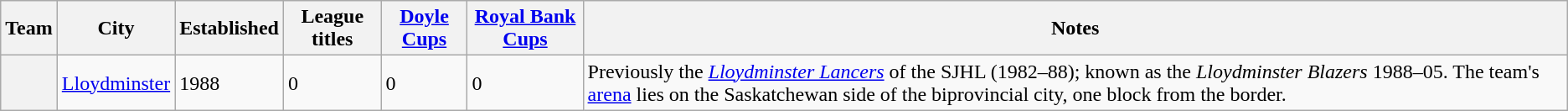<table class="wikitable plainrowheaders">
<tr>
<th scope="col">Team</th>
<th scope="col">City</th>
<th scope="col">Established</th>
<th scope="col">League titles</th>
<th scope="col"><a href='#'>Doyle Cups</a></th>
<th scope="col"><a href='#'>Royal Bank Cups</a></th>
<th scope="col">Notes</th>
</tr>
<tr>
<th scope="row"></th>
<td><a href='#'>Lloydminster</a></td>
<td>1988</td>
<td>0</td>
<td>0</td>
<td>0</td>
<td>Previously the <em><a href='#'>Lloydminster Lancers</a></em> of the SJHL (1982–88); known as the <em>Lloydminster Blazers</em> 1988–05. The team's <a href='#'>arena</a> lies on the Saskatchewan side of the biprovincial city, one block from the border.</td>
</tr>
</table>
